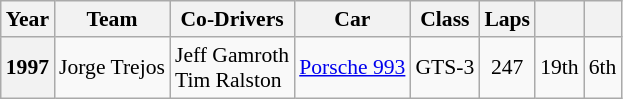<table class="wikitable" style="text-align:center; font-size:90%">
<tr>
<th>Year</th>
<th>Team</th>
<th>Co-Drivers</th>
<th>Car</th>
<th>Class</th>
<th>Laps</th>
<th></th>
<th></th>
</tr>
<tr>
<th>1997</th>
<td align="left"> Jorge Trejos</td>
<td align="left"> Jeff Gamroth<br> Tim Ralston</td>
<td align="left"><a href='#'>Porsche 993</a></td>
<td>GTS-3</td>
<td>247</td>
<td>19th</td>
<td>6th</td>
</tr>
</table>
